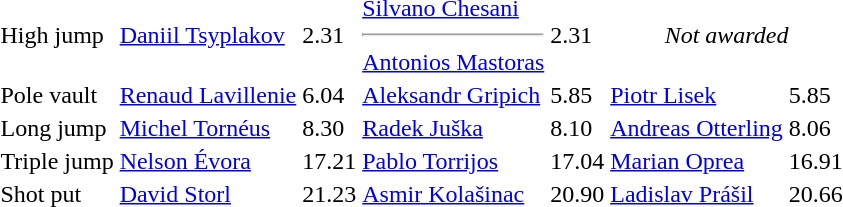<table>
<tr>
<td>High jump <br></td>
<td><a href='#'>Daniil Tsyplakov</a><br></td>
<td>2.31</td>
<td><a href='#'>Silvano Chesani</a><br><hr><a href='#'>Antonios Mastoras</a><br></td>
<td>2.31</td>
<td colspan=2 align=center><em>Not awarded</em></td>
</tr>
<tr>
<td>Pole vault <br></td>
<td><a href='#'>Renaud Lavillenie</a><br></td>
<td>6.04 </td>
<td><a href='#'>Aleksandr Gripich</a><br></td>
<td>5.85</td>
<td><a href='#'>Piotr Lisek</a><br></td>
<td>5.85</td>
</tr>
<tr>
<td>Long jump <br></td>
<td><a href='#'>Michel Tornéus</a><br></td>
<td>8.30 </td>
<td><a href='#'>Radek Juška</a><br></td>
<td>8.10</td>
<td><a href='#'>Andreas Otterling</a><br></td>
<td>8.06</td>
</tr>
<tr>
<td>Triple jump <br></td>
<td><a href='#'>Nelson Évora</a><br></td>
<td>17.21</td>
<td><a href='#'>Pablo Torrijos</a><br></td>
<td>17.04 </td>
<td><a href='#'>Marian Oprea</a><br></td>
<td>16.91</td>
</tr>
<tr>
<td>Shot put <br></td>
<td><a href='#'>David Storl</a><br></td>
<td>21.23</td>
<td><a href='#'>Asmir Kolašinac</a><br></td>
<td>20.90</td>
<td><a href='#'>Ladislav Prášil</a><br></td>
<td>20.66</td>
</tr>
</table>
